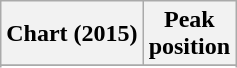<table class="wikitable sortable plainrowheaders" style="text-align:center">
<tr>
<th scope="col">Chart (2015)</th>
<th scope="col">Peak<br>position</th>
</tr>
<tr>
</tr>
<tr>
</tr>
<tr>
</tr>
<tr>
</tr>
<tr>
</tr>
<tr>
</tr>
<tr>
</tr>
<tr>
</tr>
<tr>
</tr>
<tr>
</tr>
<tr>
</tr>
<tr>
</tr>
<tr>
</tr>
<tr>
</tr>
<tr>
</tr>
<tr>
</tr>
</table>
